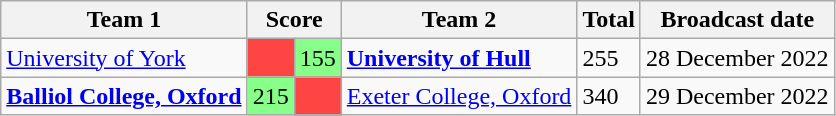<table class="wikitable">
<tr>
<th>Team 1</th>
<th colspan=2>Score</th>
<th>Team 2</th>
<th>Total</th>
<th>Broadcast date</th>
</tr>
<tr>
<td><a href='#'>University of York</a></td>
<td style="background:#f44;"></td>
<td style="background:#88ff88">155</td>
<td><strong><a href='#'>University of Hull</a></strong></td>
<td>255</td>
<td>28 December 2022</td>
</tr>
<tr>
<td><strong><a href='#'>Balliol College, Oxford</a></strong></td>
<td style="background:#88ff88">215</td>
<td style="background:#f44;"></td>
<td><a href='#'>Exeter College, Oxford</a></td>
<td>340</td>
<td>29 December 2022</td>
</tr>
</table>
